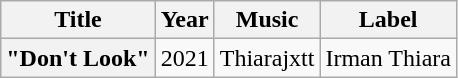<table class="wikitable plainrowheaders">
<tr>
<th scope="col">Title</th>
<th scope="col">Year</th>
<th scope="col">Music</th>
<th scope="col">Label</th>
</tr>
<tr>
<th scope="row">"Don't Look"<br></th>
<td>2021</td>
<td>Thiarajxtt</td>
<td>Irman Thiara</td>
</tr>
</table>
